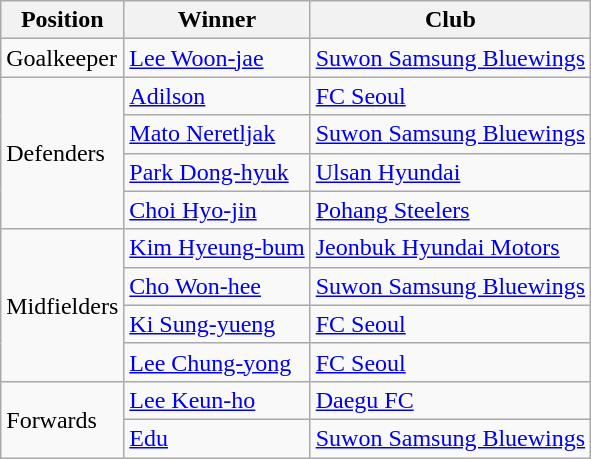<table class="wikitable">
<tr>
<th>Position</th>
<th>Winner</th>
<th>Club</th>
</tr>
<tr>
<td>Goalkeeper</td>
<td> <a href='#'>Lee Woon-jae</a></td>
<td><a href='#'>Suwon Samsung Bluewings</a></td>
</tr>
<tr>
<td rowspan="4">Defenders</td>
<td> <a href='#'>Adilson</a></td>
<td><a href='#'>FC Seoul</a></td>
</tr>
<tr>
<td> <a href='#'>Mato Neretljak</a></td>
<td><a href='#'>Suwon Samsung Bluewings</a></td>
</tr>
<tr>
<td> <a href='#'>Park Dong-hyuk</a></td>
<td><a href='#'>Ulsan Hyundai</a></td>
</tr>
<tr>
<td> <a href='#'>Choi Hyo-jin</a></td>
<td><a href='#'>Pohang Steelers</a></td>
</tr>
<tr>
<td rowspan="4">Midfielders</td>
<td> <a href='#'>Kim Hyeung-bum</a></td>
<td><a href='#'>Jeonbuk Hyundai Motors</a></td>
</tr>
<tr>
<td> <a href='#'>Cho Won-hee</a></td>
<td><a href='#'>Suwon Samsung Bluewings</a></td>
</tr>
<tr>
<td> <a href='#'>Ki Sung-yueng</a></td>
<td><a href='#'>FC Seoul</a></td>
</tr>
<tr>
<td> <a href='#'>Lee Chung-yong</a></td>
<td><a href='#'>FC Seoul</a></td>
</tr>
<tr>
<td rowspan="2">Forwards</td>
<td> <a href='#'>Lee Keun-ho</a></td>
<td><a href='#'>Daegu FC</a></td>
</tr>
<tr>
<td> <a href='#'>Edu</a></td>
<td><a href='#'>Suwon Samsung Bluewings</a></td>
</tr>
</table>
